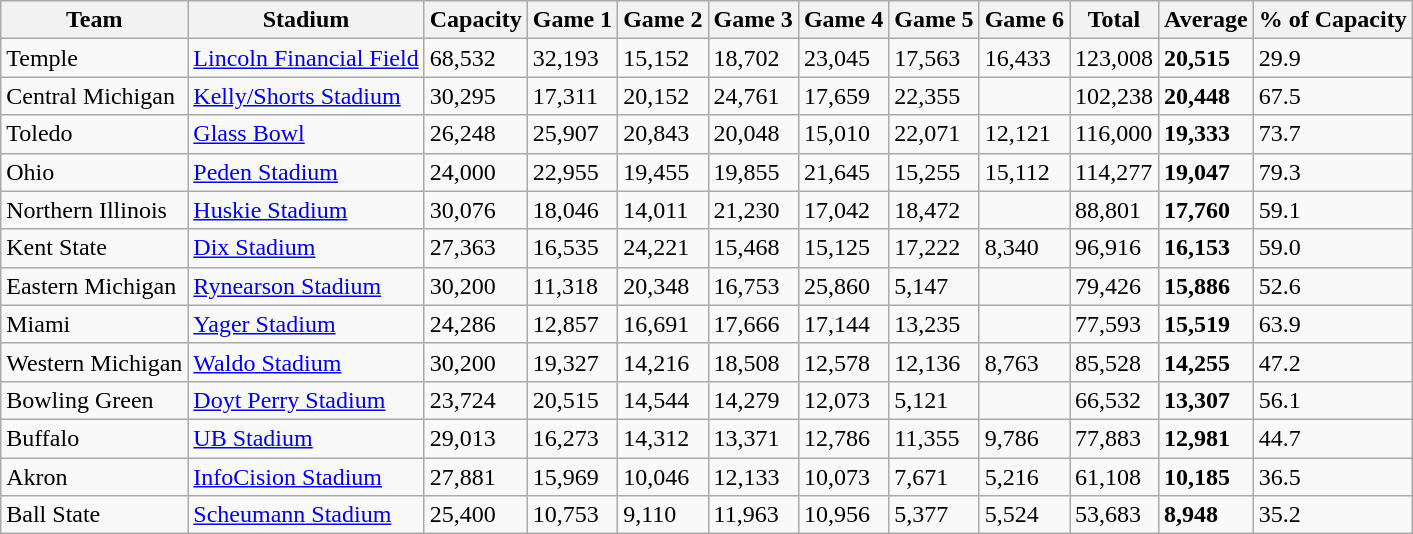<table class="wikitable sortable">
<tr>
<th>Team</th>
<th>Stadium</th>
<th>Capacity</th>
<th>Game 1</th>
<th>Game 2</th>
<th>Game 3</th>
<th>Game 4</th>
<th>Game 5</th>
<th>Game 6</th>
<th>Total</th>
<th>Average</th>
<th>% of Capacity</th>
</tr>
<tr>
<td>Temple</td>
<td><a href='#'>Lincoln Financial Field</a></td>
<td>68,532</td>
<td>32,193</td>
<td>15,152</td>
<td>18,702</td>
<td>23,045</td>
<td>17,563</td>
<td>16,433</td>
<td>123,008</td>
<td><strong>20,515</strong></td>
<td>29.9</td>
</tr>
<tr>
<td>Central Michigan</td>
<td><a href='#'>Kelly/Shorts Stadium</a></td>
<td>30,295</td>
<td>17,311</td>
<td>20,152</td>
<td>24,761</td>
<td>17,659</td>
<td>22,355</td>
<td align=center></td>
<td>102,238</td>
<td><strong>20,448</strong></td>
<td>67.5</td>
</tr>
<tr>
<td>Toledo</td>
<td><a href='#'>Glass Bowl</a></td>
<td>26,248</td>
<td>25,907</td>
<td>20,843</td>
<td>20,048</td>
<td>15,010</td>
<td>22,071</td>
<td>12,121</td>
<td>116,000</td>
<td><strong>19,333</strong></td>
<td>73.7</td>
</tr>
<tr>
<td>Ohio</td>
<td><a href='#'>Peden Stadium</a></td>
<td>24,000</td>
<td>22,955</td>
<td>19,455</td>
<td>19,855</td>
<td>21,645</td>
<td>15,255</td>
<td>15,112</td>
<td>114,277</td>
<td><strong>19,047</strong></td>
<td>79.3</td>
</tr>
<tr>
<td>Northern Illinois</td>
<td><a href='#'>Huskie Stadium</a></td>
<td>30,076</td>
<td>18,046</td>
<td>14,011</td>
<td>21,230</td>
<td>17,042</td>
<td>18,472</td>
<td align=center></td>
<td>88,801</td>
<td><strong>17,760</strong></td>
<td>59.1</td>
</tr>
<tr>
<td>Kent State</td>
<td><a href='#'>Dix Stadium</a></td>
<td>27,363</td>
<td>16,535</td>
<td>24,221</td>
<td>15,468</td>
<td>15,125</td>
<td>17,222</td>
<td>8,340</td>
<td>96,916</td>
<td><strong>16,153</strong></td>
<td>59.0</td>
</tr>
<tr>
<td>Eastern Michigan</td>
<td><a href='#'>Rynearson Stadium</a></td>
<td>30,200</td>
<td>11,318</td>
<td>20,348</td>
<td>16,753</td>
<td>25,860</td>
<td>5,147</td>
<td align=center></td>
<td>79,426</td>
<td><strong>15,886</strong></td>
<td>52.6</td>
</tr>
<tr>
<td>Miami</td>
<td><a href='#'>Yager Stadium</a></td>
<td>24,286</td>
<td>12,857</td>
<td>16,691</td>
<td>17,666</td>
<td>17,144</td>
<td>13,235</td>
<td align=center></td>
<td>77,593</td>
<td><strong>15,519</strong></td>
<td>63.9</td>
</tr>
<tr>
<td>Western Michigan</td>
<td><a href='#'>Waldo Stadium</a></td>
<td>30,200</td>
<td>19,327</td>
<td>14,216</td>
<td>18,508</td>
<td>12,578</td>
<td>12,136</td>
<td>8,763</td>
<td>85,528</td>
<td><strong>14,255</strong></td>
<td>47.2</td>
</tr>
<tr>
<td>Bowling Green</td>
<td><a href='#'>Doyt Perry Stadium</a></td>
<td>23,724</td>
<td>20,515</td>
<td>14,544</td>
<td>14,279</td>
<td>12,073</td>
<td>5,121</td>
<td align=center></td>
<td>66,532</td>
<td><strong>13,307</strong></td>
<td>56.1</td>
</tr>
<tr>
<td>Buffalo</td>
<td><a href='#'>UB Stadium</a></td>
<td>29,013</td>
<td>16,273</td>
<td>14,312</td>
<td>13,371</td>
<td>12,786</td>
<td>11,355</td>
<td>9,786</td>
<td>77,883</td>
<td><strong>12,981</strong></td>
<td>44.7</td>
</tr>
<tr>
<td>Akron</td>
<td><a href='#'>InfoCision Stadium</a></td>
<td>27,881</td>
<td>15,969</td>
<td>10,046</td>
<td>12,133</td>
<td>10,073</td>
<td>7,671</td>
<td>5,216</td>
<td>61,108</td>
<td><strong>10,185</strong></td>
<td>36.5</td>
</tr>
<tr>
<td>Ball State</td>
<td><a href='#'>Scheumann Stadium</a></td>
<td>25,400</td>
<td>10,753</td>
<td>9,110</td>
<td>11,963</td>
<td>10,956</td>
<td>5,377</td>
<td>5,524</td>
<td>53,683</td>
<td><strong>8,948</strong></td>
<td>35.2</td>
</tr>
</table>
